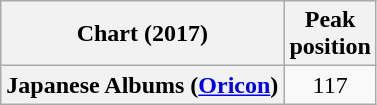<table class="wikitable plainrowheaders" style="text-align:center">
<tr>
<th scope="col">Chart (2017)</th>
<th scope="col">Peak<br> position</th>
</tr>
<tr>
<th scope="row">Japanese Albums (<a href='#'>Oricon</a>)</th>
<td>117</td>
</tr>
</table>
